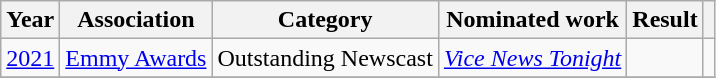<table class="wikitable">
<tr>
<th>Year</th>
<th>Association</th>
<th>Category</th>
<th>Nominated work</th>
<th>Result</th>
<th style="text-align: center;"></th>
</tr>
<tr>
<td><a href='#'>2021</a></td>
<td><a href='#'>Emmy Awards</a></td>
<td>Outstanding Newscast</td>
<td><em><a href='#'>Vice News Tonight</a></em></td>
<td></td>
<td style="text-align: center;"></td>
</tr>
<tr>
</tr>
</table>
